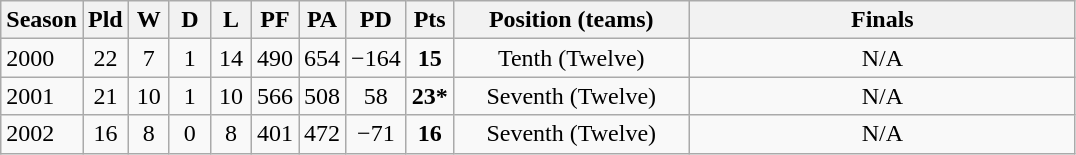<table class="wikitable" style="text-align:center;">
<tr>
<th width=30>Season</th>
<th width=20 abbr="Played">Pld</th>
<th width=20 abbr="Won">W</th>
<th width=20 abbr="Drawn">D</th>
<th width=20 abbr="Lost">L</th>
<th width=20 abbr="Points for">PF</th>
<th width=20 abbr="Points against">PA</th>
<th width=20 abbr="Points difference">PD</th>
<th width=20 abbr="Points">Pts</th>
<th width=150>Position (teams)</th>
<th width=250>Finals</th>
</tr>
<tr>
<td style="text-align:left;">2000</td>
<td>22</td>
<td>7</td>
<td>1</td>
<td>14</td>
<td>490</td>
<td>654</td>
<td>−164</td>
<td><strong>15</strong></td>
<td>Tenth (Twelve)</td>
<td>N/A</td>
</tr>
<tr>
<td style="text-align:left;">2001</td>
<td>21</td>
<td>10</td>
<td>1</td>
<td>10</td>
<td>566</td>
<td>508</td>
<td>58</td>
<td><strong>23*</strong></td>
<td>Seventh (Twelve)</td>
<td>N/A</td>
</tr>
<tr>
<td style="text-align:left;">2002</td>
<td>16</td>
<td>8</td>
<td>0</td>
<td>8</td>
<td>401</td>
<td>472</td>
<td>−71</td>
<td><strong>16</strong></td>
<td>Seventh (Twelve)</td>
<td>N/A</td>
</tr>
</table>
